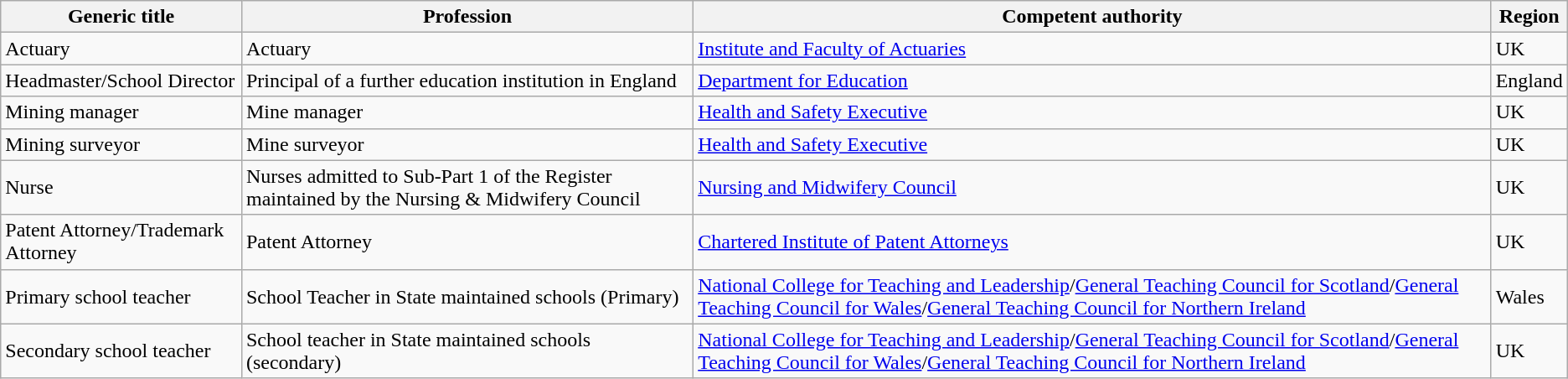<table class= wikitable>
<tr>
<th>Generic title</th>
<th>Profession</th>
<th>Competent authority</th>
<th>Region</th>
</tr>
<tr>
<td>Actuary</td>
<td>Actuary</td>
<td><a href='#'>Institute and Faculty of Actuaries</a></td>
<td>UK</td>
</tr>
<tr>
<td>Headmaster/School Director</td>
<td>Principal of a further education institution in England</td>
<td><a href='#'>Department for Education</a></td>
<td>England</td>
</tr>
<tr>
<td>Mining manager</td>
<td>Mine manager</td>
<td><a href='#'>Health and Safety Executive</a></td>
<td>UK</td>
</tr>
<tr>
<td>Mining surveyor</td>
<td>Mine surveyor</td>
<td><a href='#'>Health and Safety Executive</a></td>
<td>UK</td>
</tr>
<tr>
<td>Nurse</td>
<td>Nurses admitted to Sub-Part 1 of the Register maintained by the Nursing & Midwifery Council</td>
<td><a href='#'>Nursing and Midwifery Council</a></td>
<td>UK</td>
</tr>
<tr>
<td>Patent Attorney/Trademark Attorney</td>
<td>Patent Attorney</td>
<td><a href='#'>Chartered Institute of Patent Attorneys</a></td>
<td>UK</td>
</tr>
<tr>
<td>Primary school teacher</td>
<td>School Teacher in State maintained schools (Primary)</td>
<td><a href='#'>National College for Teaching and Leadership</a>/<a href='#'>General Teaching Council for Scotland</a>/<a href='#'>General Teaching Council for Wales</a>/<a href='#'>General Teaching Council for Northern Ireland</a></td>
<td>Wales</td>
</tr>
<tr>
<td>Secondary school teacher</td>
<td>School teacher in State maintained schools (secondary)</td>
<td><a href='#'>National College for Teaching and Leadership</a>/<a href='#'>General Teaching Council for Scotland</a>/<a href='#'>General Teaching Council for Wales</a>/<a href='#'>General Teaching Council for Northern Ireland</a></td>
<td>UK</td>
</tr>
</table>
